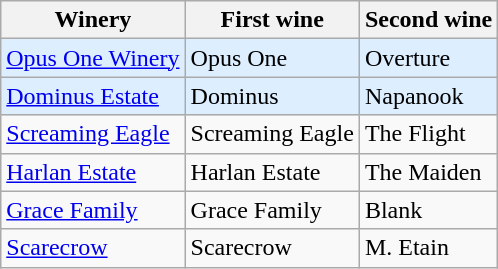<table class="wikitable">
<tr>
<th>Winery</th>
<th>First wine</th>
<th>Second wine</th>
</tr>
<tr ---- bgcolor="#DDEEFF">
<td><a href='#'>Opus One Winery</a></td>
<td>Opus One</td>
<td>Overture</td>
</tr>
<tr ---- bgcolor="#DDEEFF">
<td><a href='#'>Dominus Estate</a></td>
<td>Dominus</td>
<td>Napanook</td>
</tr>
<tr>
<td><a href='#'>Screaming Eagle</a></td>
<td>Screaming Eagle</td>
<td>The Flight</td>
</tr>
<tr>
<td><a href='#'>Harlan Estate</a></td>
<td>Harlan Estate</td>
<td>The Maiden</td>
</tr>
<tr>
<td><a href='#'>Grace Family</a></td>
<td>Grace Family</td>
<td>Blank</td>
</tr>
<tr>
<td><a href='#'>Scarecrow</a></td>
<td>Scarecrow</td>
<td>M. Etain</td>
</tr>
</table>
